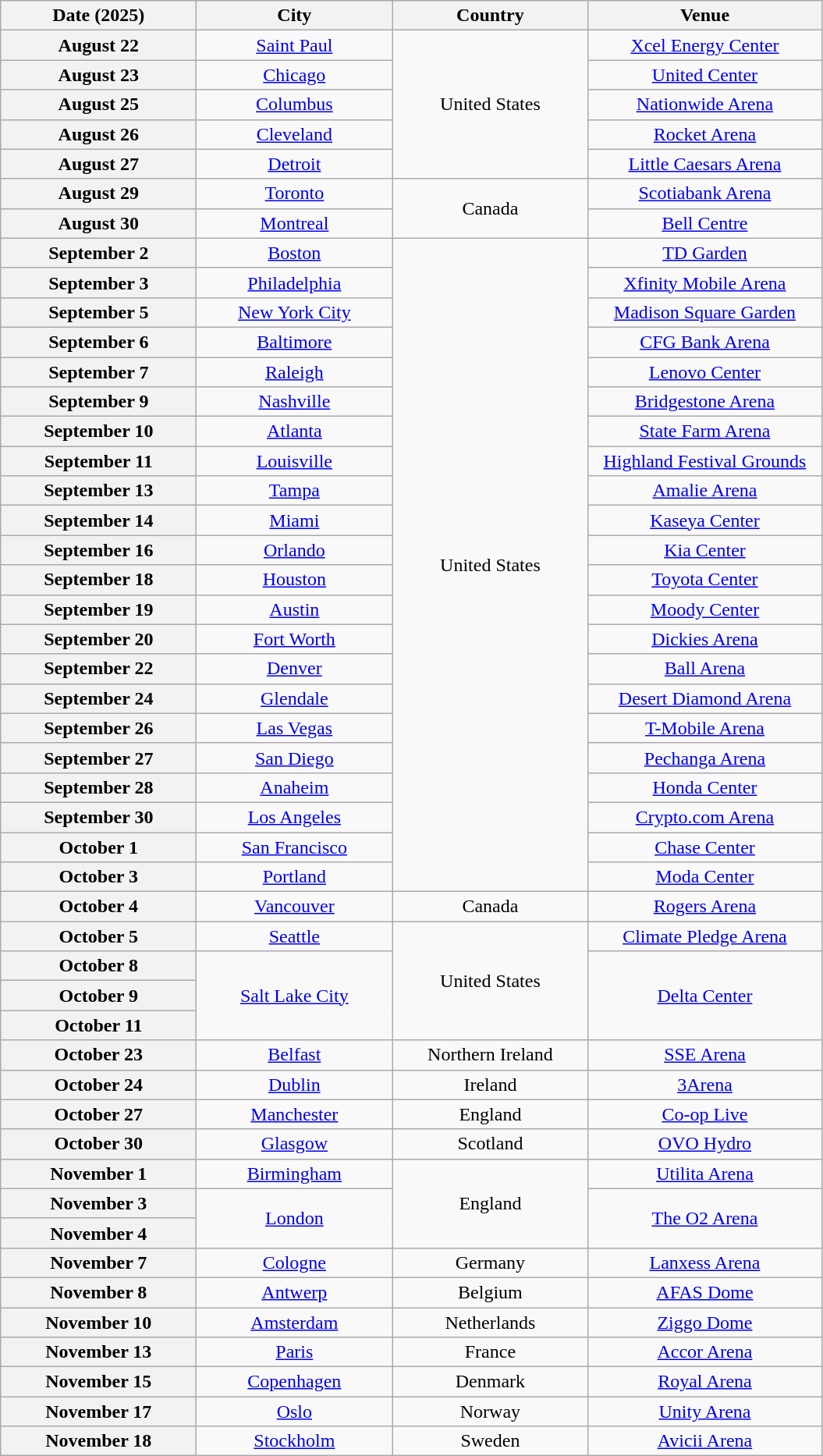<table class="wikitable plainrowheaders" style="text-align:center;">
<tr>
<th scope="col" style="width:10em;">Date (2025)</th>
<th scope="col" style="width:10em;">City</th>
<th scope="col" style="width:10em;">Country</th>
<th scope="col" style="width:12em;">Venue</th>
</tr>
<tr>
<th scope="row" style="text-align:center;">August 22</th>
<td><a href='#'>Saint Paul</a></td>
<td rowspan="5">United States</td>
<td><a href='#'>Xcel Energy Center</a></td>
</tr>
<tr>
<th scope="row" style="text-align:center;">August 23</th>
<td><a href='#'>Chicago</a></td>
<td><a href='#'>United Center</a></td>
</tr>
<tr>
<th scope="row" style="text-align:center;">August 25</th>
<td><a href='#'>Columbus</a></td>
<td><a href='#'>Nationwide Arena</a></td>
</tr>
<tr>
<th scope="row" style="text-align:center;">August 26</th>
<td><a href='#'>Cleveland</a></td>
<td><a href='#'>Rocket Arena</a></td>
</tr>
<tr>
<th scope="row" style="text-align:center;">August 27</th>
<td><a href='#'>Detroit</a></td>
<td><a href='#'>Little Caesars Arena</a></td>
</tr>
<tr>
<th scope="row" style="text-align:center;">August 29</th>
<td><a href='#'>Toronto</a></td>
<td rowspan="2">Canada</td>
<td><a href='#'>Scotiabank Arena</a></td>
</tr>
<tr>
<th scope="row" style="text-align:center;">August 30</th>
<td><a href='#'>Montreal</a></td>
<td><a href='#'>Bell Centre</a></td>
</tr>
<tr>
<th scope="row" style="text-align:center;">September 2</th>
<td><a href='#'>Boston</a></td>
<td rowspan="22">United States</td>
<td><a href='#'>TD Garden</a></td>
</tr>
<tr>
<th scope="row" style="text-align:center;">September 3</th>
<td><a href='#'>Philadelphia</a></td>
<td><a href='#'>Xfinity Mobile Arena</a></td>
</tr>
<tr>
<th scope="row" style="text-align:center;">September 5</th>
<td><a href='#'>New York City</a></td>
<td><a href='#'>Madison Square Garden</a></td>
</tr>
<tr>
<th scope="row" style="text-align:center;">September 6</th>
<td><a href='#'>Baltimore</a></td>
<td><a href='#'>CFG Bank Arena</a></td>
</tr>
<tr>
<th scope="row" style="text-align:center;">September 7</th>
<td><a href='#'>Raleigh</a></td>
<td><a href='#'>Lenovo Center</a></td>
</tr>
<tr>
<th scope="row" style="text-align:center;">September 9</th>
<td><a href='#'>Nashville</a></td>
<td><a href='#'>Bridgestone Arena</a></td>
</tr>
<tr>
<th scope="row" style="text-align:center;">September 10</th>
<td><a href='#'>Atlanta</a></td>
<td><a href='#'>State Farm Arena</a></td>
</tr>
<tr>
<th scope="row" style="text-align:center;">September 11</th>
<td><a href='#'>Louisville</a></td>
<td><a href='#'>Highland Festival Grounds</a></td>
</tr>
<tr>
<th scope="row" style="text-align:center;">September 13</th>
<td><a href='#'>Tampa</a></td>
<td><a href='#'>Amalie Arena</a></td>
</tr>
<tr>
<th scope="row" style="text-align:center;">September 14</th>
<td><a href='#'>Miami</a></td>
<td><a href='#'>Kaseya Center</a></td>
</tr>
<tr>
<th scope="row" style="text-align:center;">September 16</th>
<td><a href='#'>Orlando</a></td>
<td><a href='#'>Kia Center</a></td>
</tr>
<tr>
<th scope="row" style="text-align:center;">September 18</th>
<td><a href='#'>Houston</a></td>
<td><a href='#'>Toyota Center</a></td>
</tr>
<tr>
<th scope="row" style="text-align:center;">September 19</th>
<td><a href='#'>Austin</a></td>
<td><a href='#'>Moody Center</a></td>
</tr>
<tr>
<th scope="row" style="text-align:center;">September 20</th>
<td><a href='#'>Fort Worth</a></td>
<td><a href='#'>Dickies Arena</a></td>
</tr>
<tr>
<th scope="row" style="text-align:center;">September 22</th>
<td><a href='#'>Denver</a></td>
<td><a href='#'>Ball Arena</a></td>
</tr>
<tr>
<th scope="row" style="text-align:center;">September 24</th>
<td><a href='#'>Glendale</a></td>
<td><a href='#'>Desert Diamond Arena</a></td>
</tr>
<tr>
<th scope="row" style="text-align:center;">September 26</th>
<td><a href='#'>Las Vegas</a></td>
<td><a href='#'>T-Mobile Arena</a></td>
</tr>
<tr>
<th scope="row" style="text-align:center;">September 27</th>
<td><a href='#'>San Diego</a></td>
<td><a href='#'>Pechanga Arena</a></td>
</tr>
<tr>
<th scope="row" style="text-align: center;">September 28</th>
<td><a href='#'>Anaheim</a></td>
<td><a href='#'>Honda Center</a></td>
</tr>
<tr>
<th scope="row" style="text-align:center;">September 30</th>
<td><a href='#'>Los Angeles</a></td>
<td><a href='#'>Crypto.com Arena</a></td>
</tr>
<tr>
<th scope="row" style="text-align: center;">October 1</th>
<td><a href='#'>San Francisco</a></td>
<td><a href='#'>Chase Center</a></td>
</tr>
<tr>
<th scope="row" style="text-align:center;">October 3</th>
<td><a href='#'>Portland</a></td>
<td><a href='#'>Moda Center</a></td>
</tr>
<tr>
<th scope="row" style="text-align:center;">October 4</th>
<td><a href='#'>Vancouver</a></td>
<td>Canada</td>
<td><a href='#'>Rogers Arena</a></td>
</tr>
<tr>
<th scope="row" style="text-align:center;">October 5</th>
<td><a href='#'>Seattle</a></td>
<td rowspan="4">United States</td>
<td><a href='#'>Climate Pledge Arena</a></td>
</tr>
<tr>
<th scope="row" style="text-align:center;">October 8</th>
<td rowspan="3"><a href='#'>Salt Lake City</a></td>
<td rowspan="3"><a href='#'>Delta Center</a></td>
</tr>
<tr>
<th scope="row" style="text-align:center;">October 9</th>
</tr>
<tr>
<th scope="row" style="text-align:center;">October 11</th>
</tr>
<tr>
<th scope="row" style="text-align:center;">October 23</th>
<td><a href='#'>Belfast</a></td>
<td>Northern Ireland</td>
<td><a href='#'>SSE Arena</a></td>
</tr>
<tr>
<th scope="row" style="text-align:center;">October 24</th>
<td><a href='#'>Dublin</a></td>
<td>Ireland</td>
<td><a href='#'>3Arena</a></td>
</tr>
<tr>
<th scope="row" style="text-align:center;">October 27</th>
<td><a href='#'>Manchester</a></td>
<td>England</td>
<td><a href='#'>Co-op Live</a></td>
</tr>
<tr>
<th scope="row" style="text-align:center;">October 30</th>
<td><a href='#'>Glasgow</a></td>
<td>Scotland</td>
<td><a href='#'>OVO Hydro</a></td>
</tr>
<tr>
<th scope="row" style="text-align:center;">November 1</th>
<td><a href='#'>Birmingham</a></td>
<td rowspan="3">England</td>
<td><a href='#'> Utilita Arena</a></td>
</tr>
<tr>
<th scope="row" style="text-align:center;">November 3</th>
<td rowspan="2"><a href='#'>London</a></td>
<td rowspan="2"><a href='#'>The O2 Arena</a></td>
</tr>
<tr>
<th scope="row" style="text-align:center;">November 4</th>
</tr>
<tr>
<th scope="row" style="text-align:center;">November 7</th>
<td><a href='#'>Cologne</a></td>
<td>Germany</td>
<td><a href='#'>Lanxess Arena</a></td>
</tr>
<tr>
<th scope="row" style="text-align:center;">November 8</th>
<td><a href='#'>Antwerp</a></td>
<td>Belgium</td>
<td><a href='#'>AFAS Dome</a></td>
</tr>
<tr>
<th scope="row" style="text-align:center;">November 10</th>
<td><a href='#'>Amsterdam</a></td>
<td>Netherlands</td>
<td><a href='#'>Ziggo Dome</a></td>
</tr>
<tr>
<th scope="row" style="text-align:center;">November 13</th>
<td><a href='#'>Paris</a></td>
<td>France</td>
<td><a href='#'>Accor Arena</a></td>
</tr>
<tr>
<th scope="row" style="text-align:center;">November 15</th>
<td><a href='#'>Copenhagen</a></td>
<td>Denmark</td>
<td><a href='#'>Royal Arena</a></td>
</tr>
<tr>
<th scope="row" style="text-align:center;">November 17</th>
<td><a href='#'>Oslo</a></td>
<td>Norway</td>
<td><a href='#'>Unity Arena</a></td>
</tr>
<tr>
<th scope="row" style="text-align:center;">November 18</th>
<td><a href='#'>Stockholm</a></td>
<td>Sweden</td>
<td><a href='#'>Avicii Arena</a></td>
</tr>
</table>
